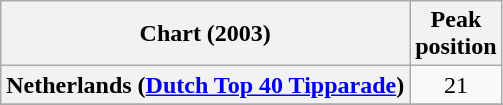<table class="wikitable sortable plainrowheaders" style="text-align:center">
<tr>
<th scope="col">Chart (2003)</th>
<th scope="col">Peak<br>position</th>
</tr>
<tr>
<th scope="row">Netherlands (<a href='#'>Dutch Top 40 Tipparade</a>)</th>
<td align="center">21</td>
</tr>
<tr>
</tr>
<tr>
</tr>
<tr>
</tr>
<tr>
</tr>
<tr>
</tr>
</table>
